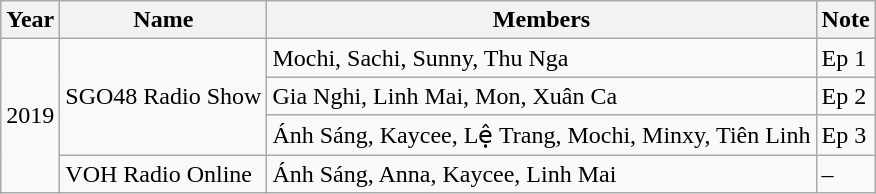<table class="wikitable">
<tr>
<th>Year</th>
<th>Name</th>
<th>Members</th>
<th>Note</th>
</tr>
<tr>
<td rowspan="4">2019</td>
<td rowspan="3">SGO48 Radio Show</td>
<td>Mochi, Sachi, Sunny, Thu Nga</td>
<td>Ep 1</td>
</tr>
<tr>
<td>Gia Nghi, Linh Mai, Mon, Xuân Ca</td>
<td>Ep 2</td>
</tr>
<tr>
<td>Ánh Sáng, Kaycee, Lệ Trang, Mochi, Minxy, Tiên Linh</td>
<td>Ep 3</td>
</tr>
<tr>
<td>VOH Radio Online</td>
<td>Ánh Sáng, Anna, Kaycee, Linh Mai</td>
<td>–</td>
</tr>
</table>
